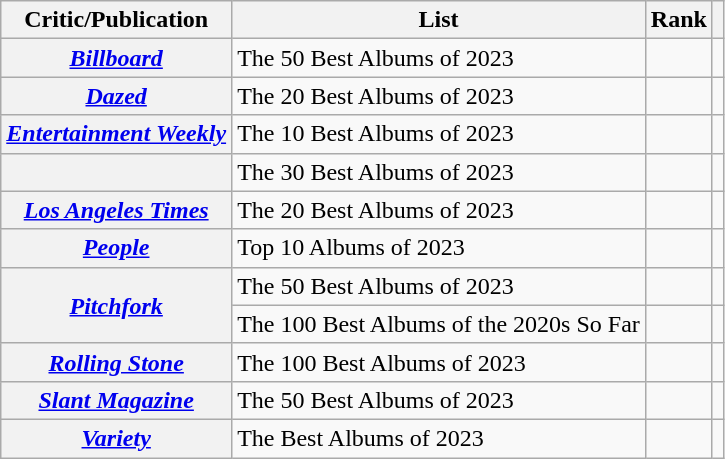<table class="wikitable sortable plainrowheaders" style="border:none; margin:0;">
<tr>
<th scope="col">Critic/Publication</th>
<th scope="col" class="unsortable">List</th>
<th scope="col" data-sort-type="number">Rank</th>
<th scope="col" class="unsortable"></th>
</tr>
<tr>
<th scope="row"><em><a href='#'>Billboard</a></em></th>
<td>The 50 Best Albums of 2023</td>
<td></td>
<td></td>
</tr>
<tr>
<th scope="row"><em><a href='#'>Dazed</a></em></th>
<td>The 20 Best Albums of 2023</td>
<td></td>
<td></td>
</tr>
<tr>
<th scope="row"><em><a href='#'>Entertainment Weekly</a></em></th>
<td>The 10 Best Albums of 2023</td>
<td></td>
<td></td>
</tr>
<tr>
<th scope="row"></th>
<td>The 30 Best Albums of 2023</td>
<td></td>
<td></td>
</tr>
<tr>
<th scope="row"><em><a href='#'>Los Angeles Times</a></em></th>
<td>The 20 Best Albums of 2023</td>
<td></td>
<td></td>
</tr>
<tr>
<th scope="row"><em><a href='#'>People</a></em></th>
<td>Top 10 Albums of 2023</td>
<td></td>
<td></td>
</tr>
<tr>
<th scope="row" rowspan="2"><em><a href='#'>Pitchfork</a></em></th>
<td>The 50 Best Albums of 2023</td>
<td></td>
<td></td>
</tr>
<tr>
<td>The 100 Best Albums of the 2020s So Far</td>
<td></td>
<td></td>
</tr>
<tr>
<th scope="row"><em><a href='#'>Rolling Stone</a></em></th>
<td>The 100 Best Albums of 2023</td>
<td></td>
<td></td>
</tr>
<tr>
<th scope="row"><em><a href='#'>Slant Magazine</a></em></th>
<td>The 50 Best Albums of 2023</td>
<td></td>
<td></td>
</tr>
<tr>
<th scope="row"><em><a href='#'>Variety</a></em></th>
<td>The Best Albums of 2023</td>
<td></td>
<td></td>
</tr>
</table>
